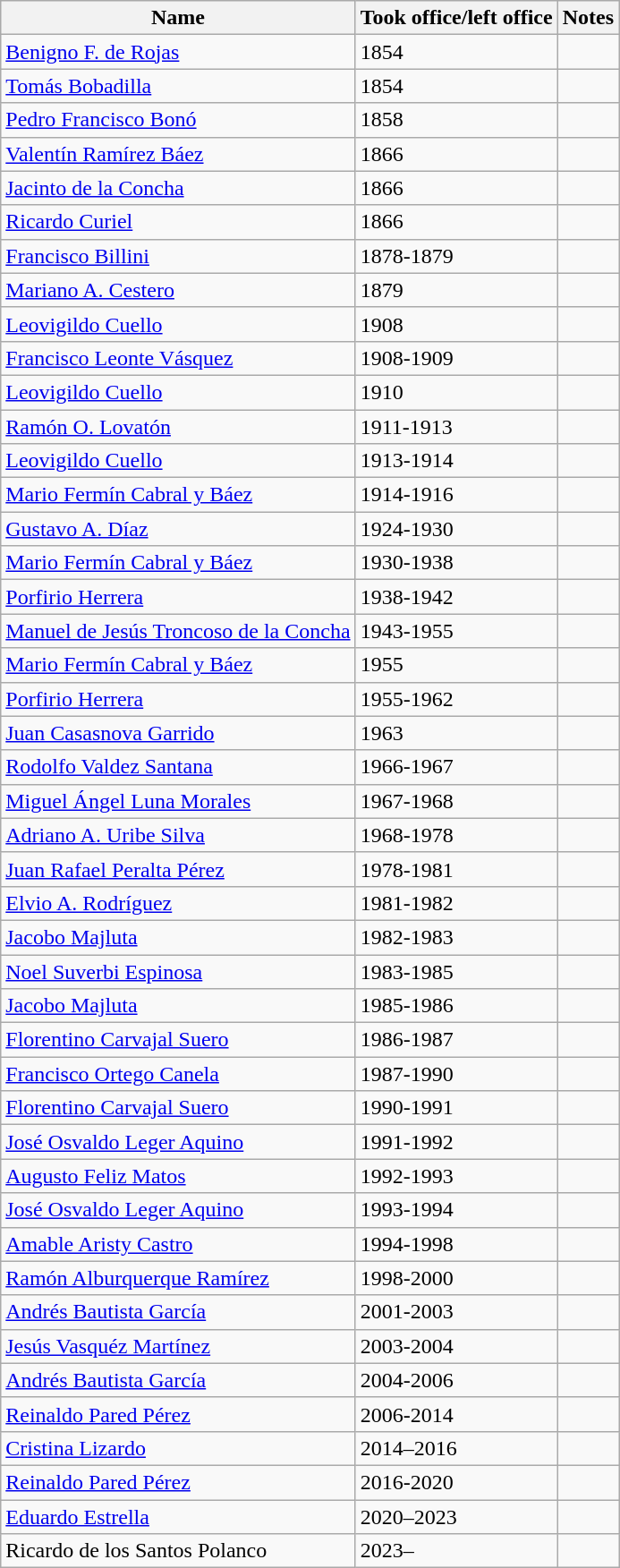<table class="wikitable sortable">
<tr>
<th>Name</th>
<th>Took office/left office</th>
<th>Notes</th>
</tr>
<tr>
<td><a href='#'>Benigno F. de Rojas</a></td>
<td>1854</td>
<td></td>
</tr>
<tr>
<td><a href='#'>Tomás Bobadilla</a></td>
<td>1854</td>
<td></td>
</tr>
<tr>
<td><a href='#'>Pedro Francisco Bonó</a></td>
<td>1858</td>
<td></td>
</tr>
<tr>
<td><a href='#'>Valentín Ramírez Báez</a></td>
<td>1866</td>
<td></td>
</tr>
<tr>
<td><a href='#'>Jacinto de la Concha</a></td>
<td>1866</td>
<td></td>
</tr>
<tr>
<td><a href='#'>Ricardo Curiel</a></td>
<td>1866</td>
<td></td>
</tr>
<tr>
<td><a href='#'>Francisco Billini</a></td>
<td>1878-1879</td>
<td></td>
</tr>
<tr>
<td><a href='#'>Mariano A. Cestero</a></td>
<td>1879</td>
<td></td>
</tr>
<tr>
<td><a href='#'>Leovigildo Cuello</a></td>
<td>1908</td>
<td></td>
</tr>
<tr>
<td><a href='#'>Francisco Leonte Vásquez</a></td>
<td>1908-1909</td>
<td></td>
</tr>
<tr>
<td><a href='#'>Leovigildo Cuello</a></td>
<td>1910</td>
<td></td>
</tr>
<tr>
<td><a href='#'>Ramón O. Lovatón</a></td>
<td>1911-1913</td>
<td></td>
</tr>
<tr>
<td><a href='#'>Leovigildo Cuello</a></td>
<td>1913-1914</td>
<td></td>
</tr>
<tr>
<td><a href='#'>Mario Fermín Cabral y Báez</a></td>
<td>1914-1916</td>
<td></td>
</tr>
<tr>
<td><a href='#'>Gustavo A. Díaz</a></td>
<td>1924-1930</td>
<td></td>
</tr>
<tr>
<td><a href='#'>Mario Fermín Cabral y Báez</a></td>
<td>1930-1938</td>
<td></td>
</tr>
<tr>
<td><a href='#'>Porfirio Herrera</a></td>
<td>1938-1942</td>
<td></td>
</tr>
<tr>
<td><a href='#'>Manuel de Jesús Troncoso de la Concha</a></td>
<td>1943-1955</td>
<td></td>
</tr>
<tr>
<td><a href='#'>Mario Fermín Cabral y Báez</a></td>
<td>1955</td>
<td></td>
</tr>
<tr>
<td><a href='#'>Porfirio Herrera</a></td>
<td>1955-1962</td>
<td></td>
</tr>
<tr>
<td><a href='#'>Juan Casasnova Garrido</a></td>
<td>1963</td>
<td></td>
</tr>
<tr>
<td><a href='#'>Rodolfo Valdez Santana</a></td>
<td>1966-1967</td>
<td></td>
</tr>
<tr>
<td><a href='#'>Miguel Ángel Luna Morales</a></td>
<td>1967-1968</td>
<td></td>
</tr>
<tr>
<td><a href='#'>Adriano A. Uribe Silva</a></td>
<td>1968-1978</td>
<td></td>
</tr>
<tr>
<td><a href='#'>Juan Rafael Peralta Pérez</a></td>
<td>1978-1981</td>
<td></td>
</tr>
<tr>
<td><a href='#'>Elvio A. Rodríguez</a></td>
<td>1981-1982</td>
<td></td>
</tr>
<tr>
<td><a href='#'>Jacobo Majluta</a></td>
<td>1982-1983</td>
<td></td>
</tr>
<tr>
<td><a href='#'>Noel Suverbi Espinosa</a></td>
<td>1983-1985</td>
<td></td>
</tr>
<tr>
<td><a href='#'>Jacobo Majluta</a></td>
<td>1985-1986</td>
<td></td>
</tr>
<tr>
<td><a href='#'>Florentino Carvajal Suero</a></td>
<td>1986-1987</td>
<td></td>
</tr>
<tr>
<td><a href='#'>Francisco Ortego Canela</a></td>
<td>1987-1990</td>
<td></td>
</tr>
<tr>
<td><a href='#'>Florentino Carvajal Suero</a></td>
<td>1990-1991</td>
<td></td>
</tr>
<tr>
<td><a href='#'>José Osvaldo Leger Aquino</a></td>
<td>1991-1992</td>
<td></td>
</tr>
<tr>
<td><a href='#'>Augusto Feliz Matos</a></td>
<td>1992-1993</td>
<td></td>
</tr>
<tr>
<td><a href='#'>José Osvaldo Leger Aquino</a></td>
<td>1993-1994</td>
<td></td>
</tr>
<tr>
<td><a href='#'>Amable Aristy Castro</a></td>
<td>1994-1998</td>
<td></td>
</tr>
<tr>
<td><a href='#'>Ramón Alburquerque Ramírez</a></td>
<td>1998-2000</td>
<td></td>
</tr>
<tr>
<td><a href='#'>Andrés Bautista García</a></td>
<td>2001-2003</td>
<td></td>
</tr>
<tr>
<td><a href='#'>Jesús Vasquéz Martínez</a></td>
<td>2003-2004</td>
<td></td>
</tr>
<tr>
<td><a href='#'>Andrés Bautista García</a></td>
<td>2004-2006</td>
<td></td>
</tr>
<tr>
<td><a href='#'>Reinaldo Pared Pérez</a></td>
<td>2006-2014</td>
<td></td>
</tr>
<tr>
<td><a href='#'>Cristina Lizardo</a></td>
<td>2014–2016</td>
<td></td>
</tr>
<tr>
<td><a href='#'>Reinaldo Pared Pérez</a></td>
<td>2016-2020</td>
<td></td>
</tr>
<tr>
<td><a href='#'>Eduardo Estrella</a></td>
<td>2020–2023</td>
<td></td>
</tr>
<tr>
<td>Ricardo de los Santos Polanco</td>
<td>2023–</td>
<td></td>
</tr>
</table>
